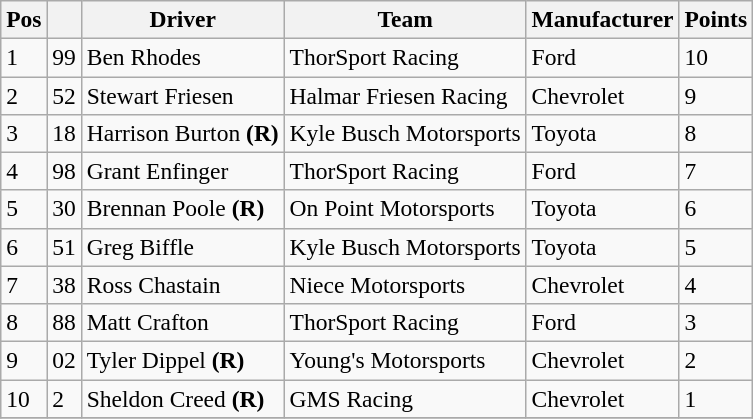<table class="wikitable" style="font-size:98%">
<tr>
<th>Pos</th>
<th></th>
<th>Driver</th>
<th>Team</th>
<th>Manufacturer</th>
<th>Points</th>
</tr>
<tr>
<td>1</td>
<td>99</td>
<td>Ben Rhodes</td>
<td>ThorSport Racing</td>
<td>Ford</td>
<td>10</td>
</tr>
<tr>
<td>2</td>
<td>52</td>
<td>Stewart Friesen</td>
<td>Halmar Friesen Racing</td>
<td>Chevrolet</td>
<td>9</td>
</tr>
<tr>
<td>3</td>
<td>18</td>
<td>Harrison Burton <strong>(R)</strong></td>
<td>Kyle Busch Motorsports</td>
<td>Toyota</td>
<td>8</td>
</tr>
<tr>
<td>4</td>
<td>98</td>
<td>Grant Enfinger</td>
<td>ThorSport Racing</td>
<td>Ford</td>
<td>7</td>
</tr>
<tr>
<td>5</td>
<td>30</td>
<td>Brennan Poole <strong>(R)</strong></td>
<td>On Point Motorsports</td>
<td>Toyota</td>
<td>6</td>
</tr>
<tr>
<td>6</td>
<td>51</td>
<td>Greg Biffle</td>
<td>Kyle Busch Motorsports</td>
<td>Toyota</td>
<td>5</td>
</tr>
<tr>
<td>7</td>
<td>38</td>
<td>Ross Chastain</td>
<td>Niece Motorsports</td>
<td>Chevrolet</td>
<td>4</td>
</tr>
<tr>
<td>8</td>
<td>88</td>
<td>Matt Crafton</td>
<td>ThorSport Racing</td>
<td>Ford</td>
<td>3</td>
</tr>
<tr>
<td>9</td>
<td>02</td>
<td>Tyler Dippel <strong>(R)</strong></td>
<td>Young's Motorsports</td>
<td>Chevrolet</td>
<td>2</td>
</tr>
<tr>
<td>10</td>
<td>2</td>
<td>Sheldon Creed <strong>(R)</strong></td>
<td>GMS Racing</td>
<td>Chevrolet</td>
<td>1</td>
</tr>
<tr>
</tr>
</table>
